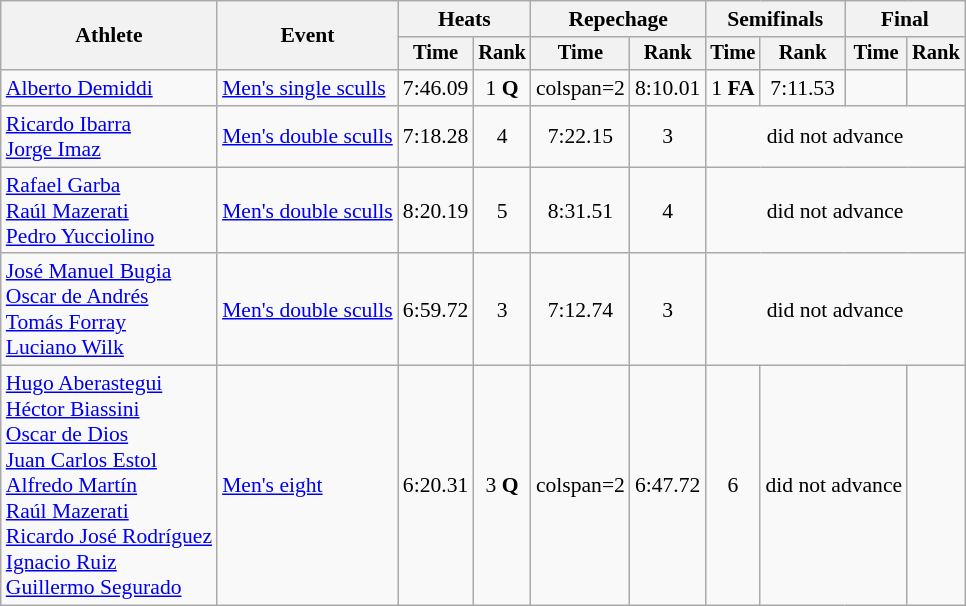<table class="wikitable" style="font-size:90%">
<tr>
<th rowspan="2">Athlete</th>
<th rowspan="2">Event</th>
<th colspan="2">Heats</th>
<th colspan="2">Repechage</th>
<th colspan="2">Semifinals</th>
<th colspan="2">Final</th>
</tr>
<tr style="font-size:95%">
<th>Time</th>
<th>Rank</th>
<th>Time</th>
<th>Rank</th>
<th>Time</th>
<th>Rank</th>
<th>Time</th>
<th>Rank</th>
</tr>
<tr align=center>
<td align=left><a href='#'>Alberto Demiddi</a></td>
<td align=left><a href='#'>Men's single sculls</a></td>
<td>7:46.09</td>
<td>1 <strong>Q</strong></td>
<td>colspan=2 </td>
<td>8:10.01</td>
<td>1 <strong>FA</strong></td>
<td>7:11.53</td>
<td></td>
</tr>
<tr align=center>
<td align=left><a href='#'>Ricardo Ibarra</a><br><a href='#'>Jorge Imaz</a></td>
<td align=left><a href='#'>Men's double sculls</a></td>
<td>7:18.28</td>
<td>4</td>
<td>7:22.15</td>
<td>3</td>
<td colspan=4>did not advance</td>
</tr>
<tr align=center>
<td align=left><a href='#'>Rafael Garba</a><br><a href='#'>Raúl Mazerati</a><br><a href='#'>Pedro Yucciolino</a></td>
<td align=left><a href='#'>Men's double sculls</a></td>
<td>8:20.19</td>
<td>5</td>
<td>8:31.51</td>
<td>4</td>
<td colspan=4>did not advance</td>
</tr>
<tr align=center>
<td align=left><a href='#'>José Manuel Bugia</a><br><a href='#'>Oscar de Andrés</a><br><a href='#'>Tomás Forray</a><br><a href='#'>Luciano Wilk</a></td>
<td align=left><a href='#'>Men's double sculls</a></td>
<td>6:59.72</td>
<td>3</td>
<td>7:12.74</td>
<td>3</td>
<td colspan=4>did not advance</td>
</tr>
<tr align=center>
<td align=left><a href='#'>Hugo Aberastegui</a><br><a href='#'>Héctor Biassini</a><br><a href='#'>Oscar de Dios</a><br><a href='#'>Juan Carlos Estol</a><br><a href='#'>Alfredo Martín</a><br><a href='#'>Raúl Mazerati</a><br><a href='#'>Ricardo José Rodríguez</a><br><a href='#'>Ignacio Ruiz</a><br><a href='#'>Guillermo Segurado</a></td>
<td align=left><a href='#'>Men's eight</a></td>
<td>6:20.31</td>
<td>3 <strong>Q</strong></td>
<td>colspan=2 </td>
<td>6:47.72</td>
<td>6</td>
<td colspan=2>did not advance</td>
</tr>
</table>
